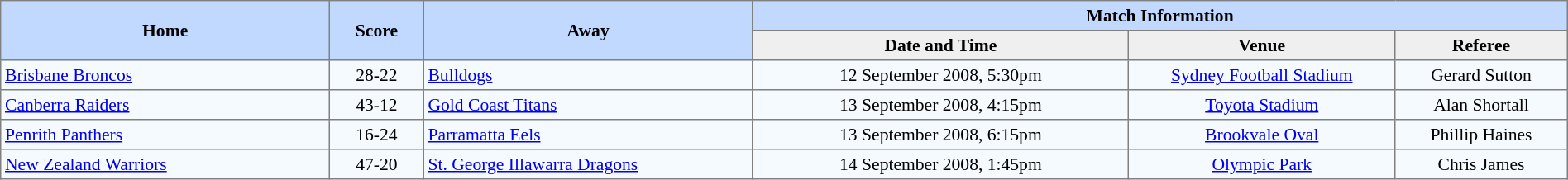<table border=1 style="border-collapse:collapse; font-size:90%; text-align:center;" cellpadding=3 cellspacing=0 width=100%>
<tr bgcolor=#C1D8FF>
<th rowspan=2 width=21%>Home</th>
<th rowspan=2 width=6%>Score</th>
<th rowspan=2 width=21%>Away</th>
<th colspan=3>Match Information</th>
</tr>
<tr bgcolor=#EFEFEF>
<th width=24%>Date and Time</th>
<th width=17%>Venue</th>
<th width=11%>Referee</th>
</tr>
<tr bgcolor=#F5FAFF>
<td align=left> <a href='#'>Brisbane Broncos</a></td>
<td>28-22</td>
<td align=left> <a href='#'>Bulldogs</a></td>
<td>12 September 2008, 5:30pm</td>
<td><a href='#'>Sydney Football Stadium</a></td>
<td>Gerard Sutton</td>
</tr>
<tr bgcolor=#F5FAFF>
<td align=left> <a href='#'>Canberra Raiders</a></td>
<td>43-12</td>
<td align=left> <a href='#'>Gold Coast Titans</a></td>
<td>13 September 2008, 4:15pm</td>
<td><a href='#'>Toyota Stadium</a></td>
<td>Alan Shortall</td>
</tr>
<tr bgcolor=#F5FAFF>
<td align=left> <a href='#'>Penrith Panthers</a></td>
<td>16-24</td>
<td align=left> <a href='#'>Parramatta Eels</a></td>
<td>13 September 2008, 6:15pm</td>
<td><a href='#'>Brookvale Oval</a></td>
<td>Phillip Haines</td>
</tr>
<tr bgcolor=#F5FAFF>
<td align=left> <a href='#'>New Zealand Warriors</a></td>
<td>47-20</td>
<td align=left> <a href='#'>St. George Illawarra Dragons</a></td>
<td>14 September 2008, 1:45pm</td>
<td><a href='#'>Olympic Park</a></td>
<td>Chris James</td>
</tr>
</table>
